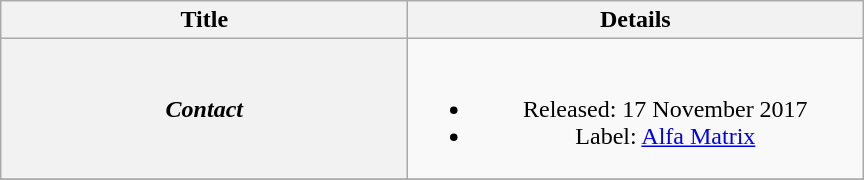<table class="wikitable plainrowheaders" style="text-align:center;">
<tr>
<th scope="col" style="width:16.5em;">Title</th>
<th scope="col" style="width:18.5em;">Details</th>
</tr>
<tr>
<th scope="row"><em>Contact</em></th>
<td><br><ul><li>Released: 17 November 2017</li><li>Label: <a href='#'>Alfa Matrix</a></li></ul></td>
</tr>
<tr>
</tr>
</table>
